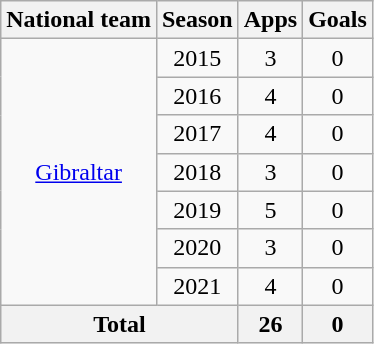<table class="wikitable" style="text-align: center">
<tr>
<th>National team</th>
<th>Season</th>
<th>Apps</th>
<th>Goals</th>
</tr>
<tr>
<td rowspan=7><a href='#'>Gibraltar</a></td>
<td>2015</td>
<td>3</td>
<td>0</td>
</tr>
<tr>
<td>2016</td>
<td>4</td>
<td>0</td>
</tr>
<tr>
<td>2017</td>
<td>4</td>
<td>0</td>
</tr>
<tr>
<td>2018</td>
<td>3</td>
<td>0</td>
</tr>
<tr>
<td>2019</td>
<td>5</td>
<td>0</td>
</tr>
<tr>
<td>2020</td>
<td>3</td>
<td>0</td>
</tr>
<tr>
<td>2021</td>
<td>4</td>
<td>0</td>
</tr>
<tr>
<th colspan="2">Total</th>
<th>26</th>
<th>0</th>
</tr>
</table>
